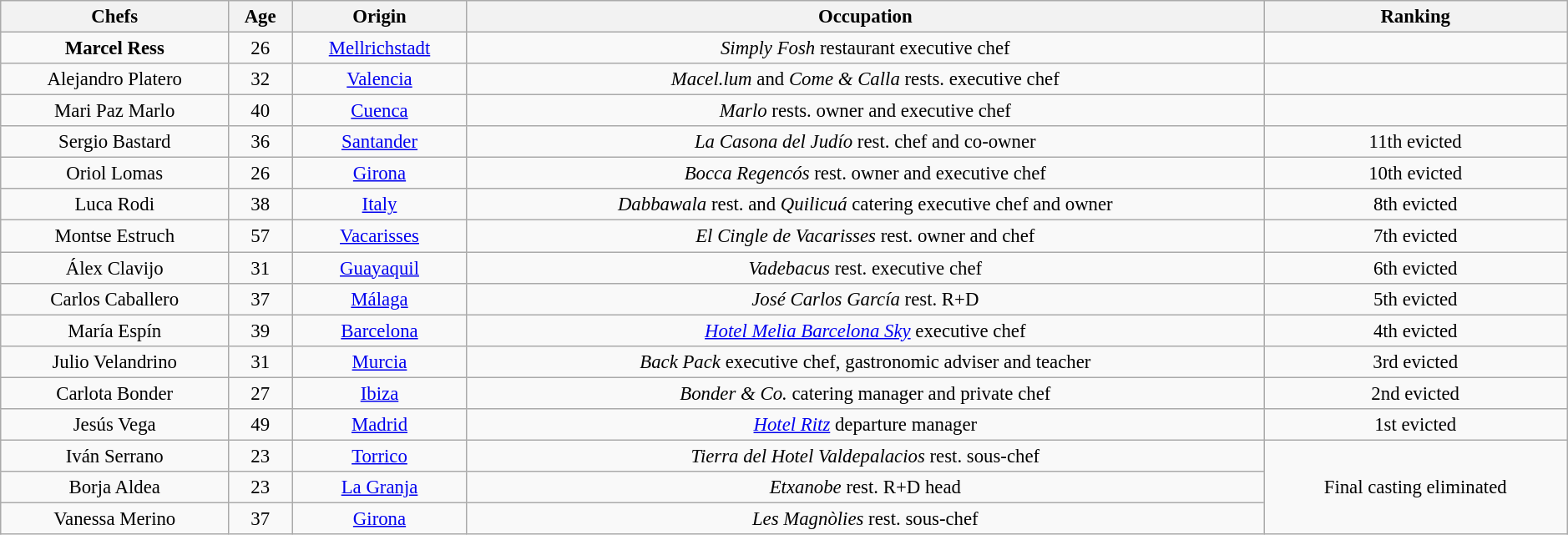<table class="wikitable" style="margin:auto; text-align:center; width:99%; font-size:95%">
<tr>
<th>Chefs</th>
<th>Age</th>
<th>Origin</th>
<th>Occupation</th>
<th>Ranking</th>
</tr>
<tr>
<td><strong>Marcel Ress</strong></td>
<td>26</td>
<td><a href='#'>Mellrichstadt</a></td>
<td><em>Simply Fosh</em> restaurant executive chef</td>
<td></td>
</tr>
<tr>
<td>Alejandro Platero</td>
<td>32</td>
<td><a href='#'>Valencia</a></td>
<td><em>Macel.lum</em> and <em>Come & Calla</em> rests. executive chef</td>
<td></td>
</tr>
<tr>
<td>Mari Paz Marlo</td>
<td>40</td>
<td><a href='#'>Cuenca</a></td>
<td><em>Marlo</em> rests. owner and executive chef</td>
<td></td>
</tr>
<tr>
<td>Sergio Bastard</td>
<td>36</td>
<td><a href='#'>Santander</a></td>
<td><em>La Casona del Judío</em> rest. chef and co-owner</td>
<td>11th evicted</td>
</tr>
<tr>
<td>Oriol Lomas</td>
<td>26</td>
<td><a href='#'>Girona</a></td>
<td><em>Bocca Regencós</em> rest. owner and executive chef</td>
<td>10th evicted</td>
</tr>
<tr>
<td>Luca Rodi</td>
<td>38</td>
<td><a href='#'>Italy</a></td>
<td><em>Dabbawala</em> rest. and <em>Quilicuá</em> catering executive chef and owner</td>
<td>8th evicted</td>
</tr>
<tr>
<td>Montse Estruch</td>
<td>57</td>
<td><a href='#'>Vacarisses</a></td>
<td><em>El Cingle de Vacarisses</em> rest. owner and chef</td>
<td>7th evicted</td>
</tr>
<tr>
<td>Álex Clavijo</td>
<td>31</td>
<td><a href='#'>Guayaquil</a></td>
<td><em>Vadebacus</em> rest. executive chef</td>
<td>6th evicted</td>
</tr>
<tr>
<td>Carlos Caballero</td>
<td>37</td>
<td><a href='#'>Málaga</a></td>
<td><em>José Carlos García</em> rest. R+D</td>
<td>5th evicted</td>
</tr>
<tr>
<td>María Espín</td>
<td>39</td>
<td><a href='#'>Barcelona</a></td>
<td><em><a href='#'>Hotel Melia Barcelona Sky</a></em> executive chef</td>
<td>4th evicted</td>
</tr>
<tr>
<td>Julio Velandrino</td>
<td>31</td>
<td><a href='#'>Murcia</a></td>
<td><em>Back Pack</em> executive chef, gastronomic adviser and teacher</td>
<td>3rd evicted</td>
</tr>
<tr>
<td>Carlota Bonder</td>
<td>27</td>
<td><a href='#'>Ibiza</a></td>
<td><em>Bonder & Co.</em> catering manager and private chef</td>
<td>2nd evicted</td>
</tr>
<tr>
<td>Jesús Vega</td>
<td>49</td>
<td><a href='#'>Madrid</a></td>
<td><em><a href='#'>Hotel Ritz</a></em> departure manager</td>
<td>1st evicted</td>
</tr>
<tr>
<td>Iván Serrano</td>
<td>23</td>
<td><a href='#'>Torrico</a></td>
<td><em>Tierra del Hotel Valdepalacios</em> rest. sous-chef</td>
<td rowspan=3>Final casting eliminated</td>
</tr>
<tr>
<td>Borja Aldea</td>
<td>23</td>
<td><a href='#'>La Granja</a></td>
<td><em>Etxanobe</em> rest. R+D head</td>
</tr>
<tr>
<td>Vanessa Merino</td>
<td>37</td>
<td><a href='#'>Girona</a></td>
<td><em>Les Magnòlies</em> rest. sous-chef</td>
</tr>
</table>
